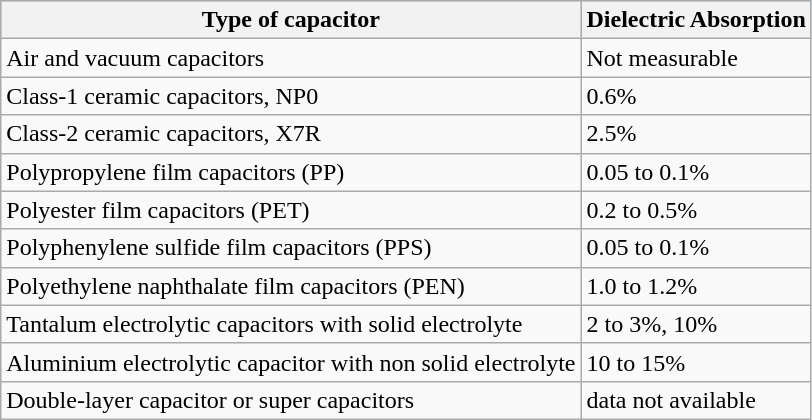<table class="wikitable centered">
<tr style="background:#abcdef;">
<th>Type of capacitor</th>
<th>Dielectric Absorption</th>
</tr>
<tr>
<td>Air and vacuum capacitors</td>
<td>Not measurable</td>
</tr>
<tr>
<td>Class-1 ceramic capacitors, NP0</td>
<td>0.6%</td>
</tr>
<tr>
<td>Class-2 ceramic capacitors, X7R</td>
<td>2.5%</td>
</tr>
<tr>
<td>Polypropylene film capacitors (PP)</td>
<td>0.05 to 0.1%</td>
</tr>
<tr>
<td>Polyester film capacitors (PET)</td>
<td>0.2 to 0.5%</td>
</tr>
<tr>
<td>Polyphenylene sulfide film capacitors (PPS)</td>
<td>0.05 to 0.1%</td>
</tr>
<tr>
<td>Polyethylene naphthalate film capacitors (PEN)</td>
<td>1.0 to 1.2%</td>
</tr>
<tr>
<td>Tantalum electrolytic capacitors with solid electrolyte</td>
<td>2 to 3%, 10%</td>
</tr>
<tr>
<td>Aluminium electrolytic capacitor with non solid electrolyte</td>
<td>10 to 15%</td>
</tr>
<tr>
<td>Double-layer capacitor or super capacitors</td>
<td>data not available</td>
</tr>
</table>
